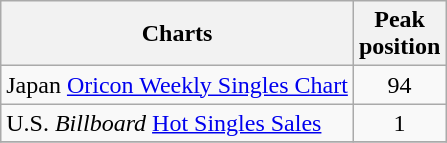<table class="wikitable sortable">
<tr>
<th>Charts</th>
<th>Peak<br>position</th>
</tr>
<tr>
<td>Japan <a href='#'>Oricon Weekly Singles Chart</a></td>
<td align="center">94</td>
</tr>
<tr>
<td>U.S. <em>Billboard</em> <a href='#'>Hot Singles Sales</a></td>
<td align="center">1</td>
</tr>
<tr>
</tr>
</table>
